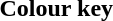<table class="toccolours">
<tr>
<th>Colour key<br></th>
</tr>
<tr>
<td><br>

</td>
</tr>
</table>
